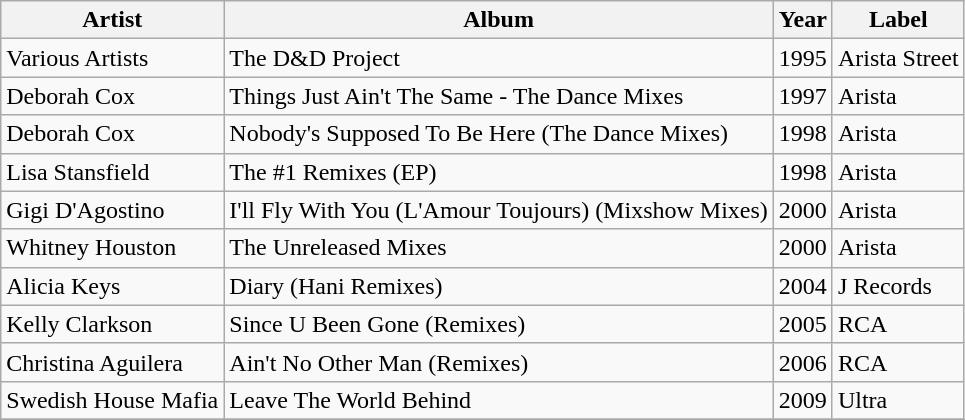<table class="wikitable">
<tr>
<th>Artist</th>
<th>Album</th>
<th>Year</th>
<th>Label</th>
</tr>
<tr>
<td>Various Artists</td>
<td>The D&D Project</td>
<td>1995</td>
<td>Arista Street</td>
</tr>
<tr>
<td>Deborah Cox</td>
<td>Things Just Ain't The Same - The Dance Mixes</td>
<td>1997</td>
<td>Arista</td>
</tr>
<tr>
<td>Deborah Cox</td>
<td>Nobody's Supposed To Be Here (The Dance Mixes)</td>
<td>1998</td>
<td>Arista</td>
</tr>
<tr>
<td>Lisa Stansfield</td>
<td>The #1 Remixes (EP)</td>
<td>1998</td>
<td>Arista</td>
</tr>
<tr>
<td>Gigi D'Agostino</td>
<td>I'll Fly With You (L'Amour Toujours) (Mixshow Mixes)</td>
<td>2000</td>
<td>Arista</td>
</tr>
<tr>
<td>Whitney Houston</td>
<td>The Unreleased Mixes</td>
<td>2000</td>
<td>Arista</td>
</tr>
<tr>
<td>Alicia Keys</td>
<td>Diary (Hani Remixes)</td>
<td>2004</td>
<td>J Records</td>
</tr>
<tr>
<td>Kelly Clarkson</td>
<td>Since U Been Gone (Remixes)</td>
<td>2005</td>
<td>RCA</td>
</tr>
<tr>
<td>Christina Aguilera</td>
<td>Ain't No Other Man (Remixes)</td>
<td>2006</td>
<td>RCA</td>
</tr>
<tr>
<td>Swedish House Mafia</td>
<td>Leave The World Behind</td>
<td>2009</td>
<td>Ultra</td>
</tr>
<tr>
</tr>
</table>
